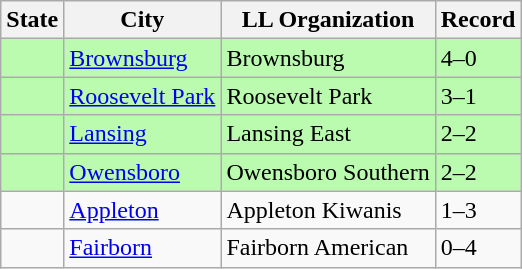<table class="wikitable">
<tr>
<th>State</th>
<th>City</th>
<th>LL Organization</th>
<th>Record</th>
</tr>
<tr bgcolor=#bbfbb>
<td><strong></strong></td>
<td><a href='#'>Brownsburg</a></td>
<td>Brownsburg</td>
<td>4–0</td>
</tr>
<tr bgcolor=#bbfbb>
<td><strong></strong></td>
<td><a href='#'>Roosevelt Park</a></td>
<td>Roosevelt Park</td>
<td>3–1</td>
</tr>
<tr bgcolor=#bbfbb>
<td><strong></strong></td>
<td><a href='#'>Lansing</a></td>
<td>Lansing East</td>
<td>2–2</td>
</tr>
<tr bgcolor=#bbfbb>
<td><strong></strong></td>
<td><a href='#'>Owensboro</a></td>
<td>Owensboro Southern</td>
<td>2–2</td>
</tr>
<tr>
<td><strong></strong></td>
<td><a href='#'>Appleton</a></td>
<td>Appleton Kiwanis</td>
<td>1–3</td>
</tr>
<tr>
<td><strong></strong></td>
<td><a href='#'>Fairborn</a></td>
<td>Fairborn American</td>
<td>0–4</td>
</tr>
</table>
